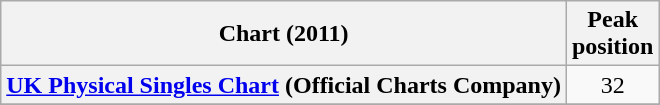<table class="wikitable plainrowheaders" style="text-align:center;">
<tr>
<th scope="col">Chart (2011)</th>
<th scope="col">Peak<br>position</th>
</tr>
<tr>
<th scope="row"><a href='#'>UK Physical Singles Chart</a> (Official Charts Company)</th>
<td align="center">32</td>
</tr>
<tr>
</tr>
</table>
